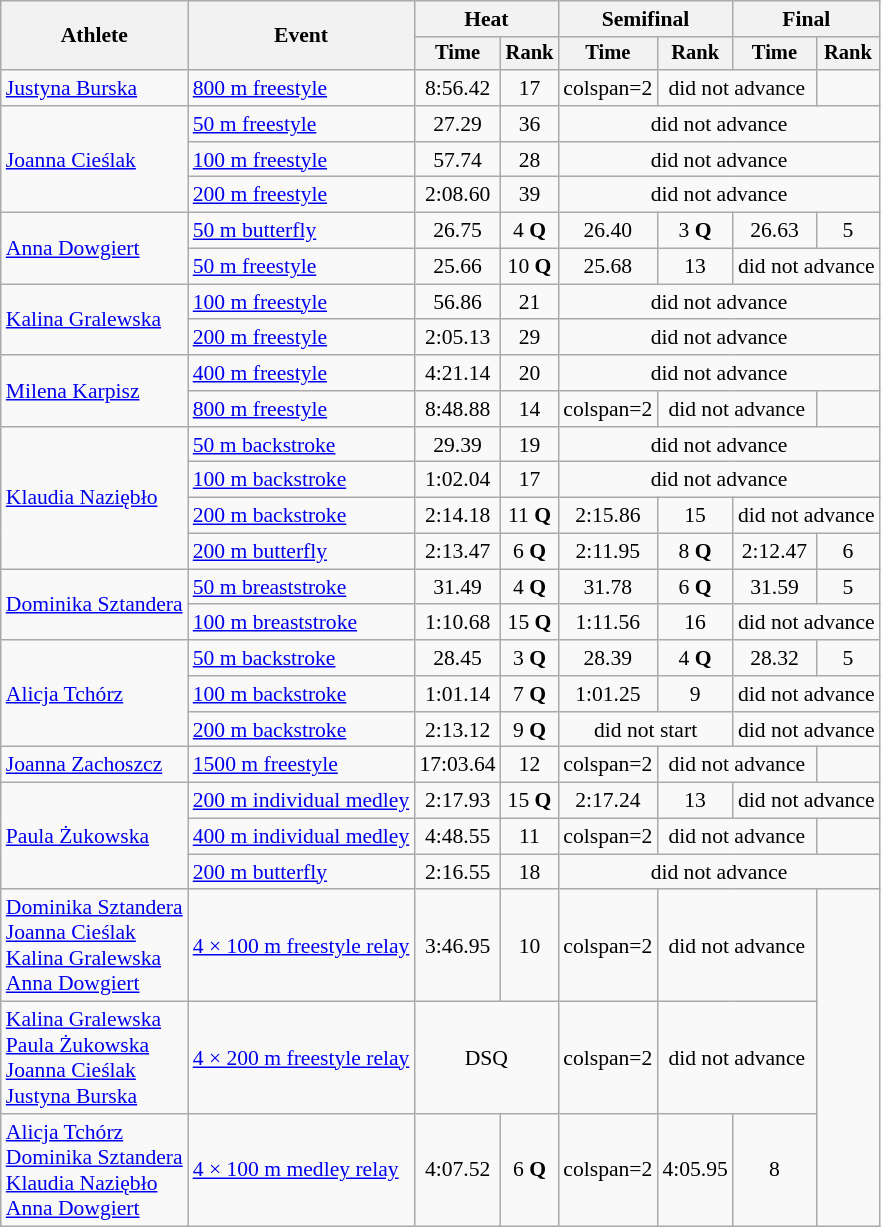<table class=wikitable style="font-size:90%">
<tr>
<th rowspan="2">Athlete</th>
<th rowspan="2">Event</th>
<th colspan="2">Heat</th>
<th colspan="2">Semifinal</th>
<th colspan="2">Final</th>
</tr>
<tr style="font-size:95%">
<th>Time</th>
<th>Rank</th>
<th>Time</th>
<th>Rank</th>
<th>Time</th>
<th>Rank</th>
</tr>
<tr align=center>
<td align=left><a href='#'>Justyna Burska</a></td>
<td align=left><a href='#'>800 m freestyle</a></td>
<td>8:56.42</td>
<td>17</td>
<td>colspan=2 </td>
<td colspan=2>did not advance</td>
</tr>
<tr align=center>
<td align=left rowspan=3><a href='#'>Joanna Cieślak</a></td>
<td align=left><a href='#'>50 m freestyle</a></td>
<td>27.29</td>
<td>36</td>
<td colspan=4>did not advance</td>
</tr>
<tr align=center>
<td align=left><a href='#'>100 m freestyle</a></td>
<td>57.74</td>
<td>28</td>
<td colspan=4>did not advance</td>
</tr>
<tr align=center>
<td align=left><a href='#'>200 m freestyle</a></td>
<td>2:08.60</td>
<td>39</td>
<td colspan=4>did not advance</td>
</tr>
<tr align=center>
<td align=left rowspan=2><a href='#'>Anna Dowgiert</a></td>
<td align=left><a href='#'>50 m butterfly</a></td>
<td>26.75</td>
<td>4 <strong>Q</strong></td>
<td>26.40</td>
<td>3 <strong>Q</strong></td>
<td>26.63</td>
<td>5</td>
</tr>
<tr align=center>
<td align=left><a href='#'>50 m freestyle</a></td>
<td>25.66</td>
<td>10 <strong>Q</strong></td>
<td>25.68</td>
<td>13</td>
<td colspan=2>did not advance</td>
</tr>
<tr align=center>
<td align=left rowspan=2><a href='#'>Kalina Gralewska</a></td>
<td align=left><a href='#'>100 m freestyle</a></td>
<td>56.86</td>
<td>21</td>
<td colspan=4>did not advance</td>
</tr>
<tr align=center>
<td align=left><a href='#'>200 m freestyle</a></td>
<td>2:05.13</td>
<td>29</td>
<td colspan=4>did not advance</td>
</tr>
<tr align=center>
<td align=left rowspan=2><a href='#'>Milena Karpisz</a></td>
<td align=left><a href='#'>400 m freestyle</a></td>
<td>4:21.14</td>
<td>20</td>
<td colspan=4>did not advance</td>
</tr>
<tr align=center>
<td align=left><a href='#'>800 m freestyle</a></td>
<td>8:48.88</td>
<td>14</td>
<td>colspan=2 </td>
<td colspan=2>did not advance</td>
</tr>
<tr align=center>
<td rowspan=4 align=left><a href='#'>Klaudia Naziębło</a></td>
<td align=left><a href='#'>50 m backstroke</a></td>
<td>29.39</td>
<td>19</td>
<td colspan=4>did not advance</td>
</tr>
<tr align=center>
<td align=left><a href='#'>100 m backstroke</a></td>
<td>1:02.04</td>
<td>17</td>
<td colspan=4>did not advance</td>
</tr>
<tr align=center>
<td align=left><a href='#'>200 m backstroke</a></td>
<td>2:14.18</td>
<td>11 <strong>Q</strong></td>
<td>2:15.86</td>
<td>15</td>
<td colspan=2>did not advance</td>
</tr>
<tr align=center>
<td align=left><a href='#'>200 m butterfly</a></td>
<td>2:13.47</td>
<td>6 <strong>Q</strong></td>
<td>2:11.95</td>
<td>8 <strong>Q</strong></td>
<td>2:12.47</td>
<td>6</td>
</tr>
<tr align=center>
<td align=left rowspan=2><a href='#'>Dominika Sztandera</a></td>
<td align=left><a href='#'>50 m breaststroke</a></td>
<td>31.49</td>
<td>4 <strong>Q</strong></td>
<td>31.78</td>
<td>6 <strong>Q</strong></td>
<td>31.59</td>
<td>5</td>
</tr>
<tr align=center>
<td align=left><a href='#'>100 m breaststroke</a></td>
<td>1:10.68</td>
<td>15 <strong>Q</strong></td>
<td>1:11.56</td>
<td>16</td>
<td colspan=2>did not advance</td>
</tr>
<tr align=center>
<td rowspan=3 align=left><a href='#'>Alicja Tchórz</a></td>
<td align=left><a href='#'>50 m backstroke</a></td>
<td>28.45</td>
<td>3 <strong>Q</strong></td>
<td>28.39</td>
<td>4 <strong>Q</strong></td>
<td>28.32</td>
<td>5</td>
</tr>
<tr align=center>
<td align=left><a href='#'>100 m backstroke</a></td>
<td>1:01.14</td>
<td>7 <strong>Q</strong></td>
<td>1:01.25</td>
<td>9</td>
<td colspan=2>did not advance</td>
</tr>
<tr align=center>
<td align=left><a href='#'>200 m backstroke</a></td>
<td>2:13.12</td>
<td>9 <strong>Q</strong></td>
<td colspan=2>did not start</td>
<td colspan=2>did not advance</td>
</tr>
<tr align=center>
<td align=left><a href='#'>Joanna Zachoszcz</a></td>
<td align=left><a href='#'>1500 m freestyle</a></td>
<td>17:03.64</td>
<td>12</td>
<td>colspan=2 </td>
<td colspan=2>did not advance</td>
</tr>
<tr align=center>
<td rowspan=3 align=left><a href='#'>Paula Żukowska</a></td>
<td align=left><a href='#'>200 m individual medley</a></td>
<td>2:17.93</td>
<td>15 <strong>Q</strong></td>
<td>2:17.24</td>
<td>13</td>
<td colspan=2>did not advance</td>
</tr>
<tr align=center>
<td align=left><a href='#'>400 m individual medley</a></td>
<td>4:48.55</td>
<td>11</td>
<td>colspan=2 </td>
<td colspan=2>did not advance</td>
</tr>
<tr align=center>
<td align=left><a href='#'>200 m butterfly</a></td>
<td>2:16.55</td>
<td>18</td>
<td colspan=4>did not advance</td>
</tr>
<tr align=center>
<td align=left><a href='#'>Dominika Sztandera</a><br><a href='#'>Joanna Cieślak</a><br><a href='#'>Kalina Gralewska</a><br><a href='#'>Anna Dowgiert</a></td>
<td align=left><a href='#'>4 × 100 m freestyle relay</a></td>
<td>3:46.95</td>
<td>10</td>
<td>colspan=2 </td>
<td colspan=2>did not advance</td>
</tr>
<tr align=center>
<td align=left><a href='#'>Kalina Gralewska</a><br><a href='#'>Paula Żukowska</a><br><a href='#'>Joanna Cieślak</a><br><a href='#'>Justyna Burska</a></td>
<td align=left><a href='#'>4 × 200 m freestyle relay</a></td>
<td colspan=2>DSQ</td>
<td>colspan=2 </td>
<td colspan=2>did not advance</td>
</tr>
<tr align=center>
<td align=left><a href='#'>Alicja Tchórz</a><br><a href='#'>Dominika Sztandera</a><br><a href='#'>Klaudia Naziębło</a><br><a href='#'>Anna Dowgiert</a></td>
<td align=left><a href='#'>4 × 100 m medley relay</a></td>
<td>4:07.52</td>
<td>6 <strong>Q</strong></td>
<td>colspan=2 </td>
<td>4:05.95</td>
<td>8</td>
</tr>
</table>
